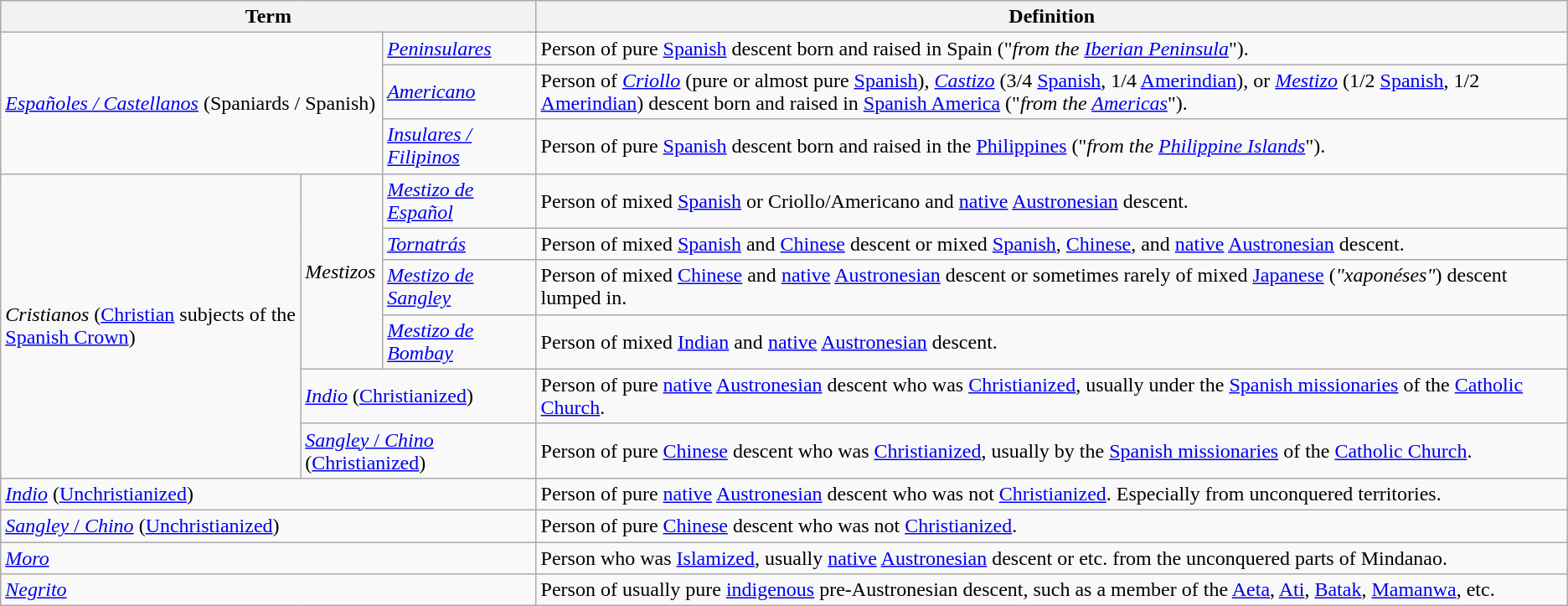<table class="wikitable">
<tr>
<th colspan="3">Term</th>
<th>Definition</th>
</tr>
<tr>
<td colspan="2" rowspan="3"><em><a href='#'>Españoles / Castellanos</a></em> (Spaniards / Spanish)</td>
<td><em><a href='#'>Peninsulares</a></em></td>
<td>Person of pure <a href='#'>Spanish</a> descent born and raised in Spain ("<em>from the <a href='#'>Iberian Peninsula</a></em>").</td>
</tr>
<tr>
<td><em><a href='#'>Americano</a></em></td>
<td>Person of <a href='#'><em>Criollo</em></a> (pure or almost pure <a href='#'>Spanish</a>), <em><a href='#'>Castizo</a></em> (3/4 <a href='#'>Spanish</a>, 1/4 <a href='#'>Amerindian</a>), or <em><a href='#'>Mestizo</a></em> (1/2 <a href='#'>Spanish</a>, 1/2 <a href='#'>Amerindian</a>) descent born and raised in <a href='#'>Spanish America</a> ("<em>from the <a href='#'>Americas</a></em>").</td>
</tr>
<tr>
<td><em><a href='#'>Insulares / Filipinos</a></em></td>
<td>Person of pure <a href='#'>Spanish</a> descent born and raised in the <a href='#'>Philippines</a> ("<em>from the <a href='#'>Philippine Islands</a></em>").</td>
</tr>
<tr>
<td rowspan="6"><em>Cristianos</em> (<a href='#'>Christian</a> subjects of the <a href='#'>Spanish Crown</a>)</td>
<td rowspan="4"><em>Mestizos</em></td>
<td><a href='#'><em>Mestizo de Español</em></a></td>
<td>Person of mixed <a href='#'>Spanish</a> or Criollo/Americano and <a href='#'>native</a> <a href='#'>Austronesian</a> descent.</td>
</tr>
<tr>
<td><a href='#'><em>Tornatrás</em></a></td>
<td>Person of mixed <a href='#'>Spanish</a> and <a href='#'>Chinese</a> descent or mixed <a href='#'>Spanish</a>, <a href='#'>Chinese</a>, and <a href='#'>native</a> <a href='#'>Austronesian</a> descent.</td>
</tr>
<tr>
<td><a href='#'><em>Mestizo de Sangley</em></a></td>
<td>Person of mixed <a href='#'>Chinese</a> and <a href='#'>native</a> <a href='#'>Austronesian</a> descent or sometimes rarely of mixed <a href='#'>Japanese</a> (<em>"xaponéses"</em>) descent lumped in.</td>
</tr>
<tr>
<td><a href='#'><em>Mestizo de Bombay</em></a></td>
<td>Person of mixed <a href='#'>Indian</a> and <a href='#'>native</a> <a href='#'>Austronesian</a> descent.</td>
</tr>
<tr>
<td colspan="2"><a href='#'><em>Indio</em></a> (<a href='#'>Christianized</a>)</td>
<td>Person of pure <a href='#'>native</a> <a href='#'>Austronesian</a> descent who was <a href='#'>Christianized</a>, usually under the <a href='#'>Spanish missionaries</a> of the <a href='#'>Catholic Church</a>.</td>
</tr>
<tr>
<td colspan="2"><a href='#'><em>Sangley</em> / <em>Chino</em></a> (<a href='#'>Christianized</a>)</td>
<td>Person of pure <a href='#'>Chinese</a> descent who was <a href='#'>Christianized</a>, usually by the <a href='#'>Spanish missionaries</a> of the <a href='#'>Catholic Church</a>.</td>
</tr>
<tr>
<td colspan="3"><a href='#'><em>Indio</em></a> (<a href='#'>Unchristianized</a>)</td>
<td>Person of pure <a href='#'>native</a> <a href='#'>Austronesian</a> descent who was not <a href='#'>Christianized</a>. Especially from unconquered territories.</td>
</tr>
<tr>
<td colspan="3"><a href='#'><em>Sangley</em> / <em>Chino</em></a> (<a href='#'>Unchristianized</a>)</td>
<td>Person of pure <a href='#'>Chinese</a> descent who was not <a href='#'>Christianized</a>.</td>
</tr>
<tr>
<td colspan="3"><em><a href='#'>Moro</a></em></td>
<td>Person who was <a href='#'>Islamized</a>, usually <a href='#'>native</a> <a href='#'>Austronesian</a> descent or etc. from the unconquered parts of Mindanao.</td>
</tr>
<tr>
<td colspan="3"><em><a href='#'>Negrito</a></em></td>
<td>Person of usually pure <a href='#'>indigenous</a> pre-Austronesian descent, such as a member of the <a href='#'>Aeta</a>, <a href='#'>Ati</a>, <a href='#'>Batak</a>, <a href='#'>Mamanwa</a>, etc.</td>
</tr>
</table>
